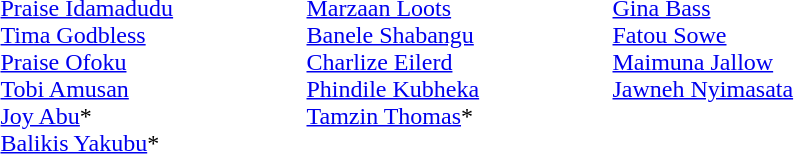<table>
<tr>
<td width=200 valign=top><em></em><br><a href='#'>Praise Idamadudu</a><br><a href='#'>Tima Godbless</a><br><a href='#'>Praise Ofoku</a><br><a href='#'>Tobi Amusan</a><br><a href='#'>Joy Abu</a>*<br><a href='#'>Balikis Yakubu</a>*</td>
<td width=200 valign=top><em></em><br><a href='#'>Marzaan Loots</a><br><a href='#'>Banele Shabangu</a><br><a href='#'>Charlize Eilerd</a><br><a href='#'>Phindile Kubheka</a><br><a href='#'>Tamzin Thomas</a>*</td>
<td width=200 valign=top><em></em><br><a href='#'>Gina Bass</a><br><a href='#'>Fatou Sowe</a><br><a href='#'>Maimuna Jallow</a><br><a href='#'>Jawneh Nyimasata</a></td>
</tr>
</table>
